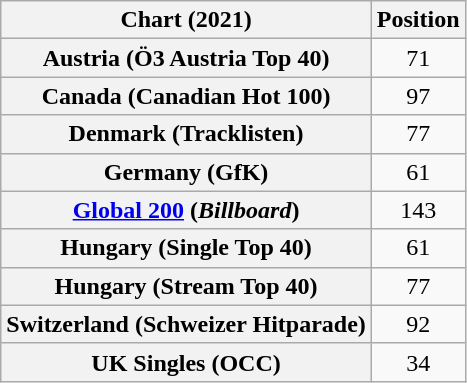<table class="wikitable plainrowheaders" style="text-align:center">
<tr>
<th>Chart (2021)</th>
<th>Position</th>
</tr>
<tr>
<th scope="row">Austria (Ö3 Austria Top 40)</th>
<td>71</td>
</tr>
<tr>
<th scope="row">Canada (Canadian Hot 100)</th>
<td>97</td>
</tr>
<tr>
<th scope="row">Denmark (Tracklisten)</th>
<td>77</td>
</tr>
<tr>
<th scope="row">Germany (GfK)</th>
<td>61</td>
</tr>
<tr>
<th scope="row"><a href='#'>Global 200</a> (<em>Billboard</em>)</th>
<td>143</td>
</tr>
<tr>
<th scope="row">Hungary (Single Top 40)</th>
<td>61</td>
</tr>
<tr>
<th scope="row">Hungary (Stream Top 40)</th>
<td>77</td>
</tr>
<tr>
<th scope="row">Switzerland (Schweizer Hitparade)</th>
<td>92</td>
</tr>
<tr>
<th scope="row">UK Singles (OCC)</th>
<td>34</td>
</tr>
</table>
